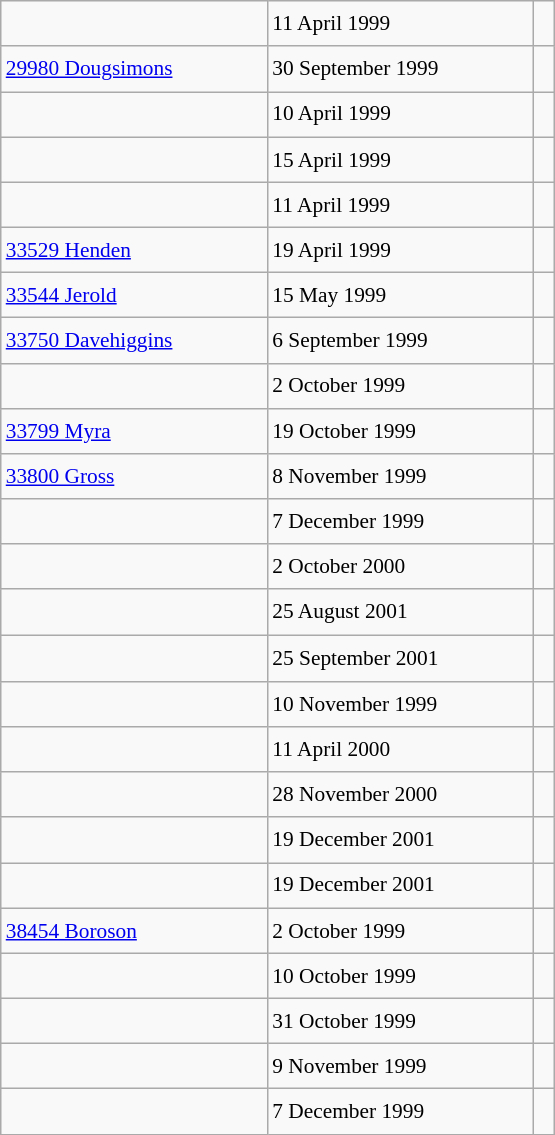<table class="wikitable" style="font-size: 89%; float: left; width: 26em; margin-right: 1em; line-height: 1.65em">
<tr>
<td></td>
<td>11 April 1999</td>
<td><small></small></td>
</tr>
<tr>
<td><a href='#'>29980 Dougsimons</a></td>
<td>30 September 1999</td>
<td><small></small></td>
</tr>
<tr>
<td></td>
<td>10 April 1999</td>
<td><small></small></td>
</tr>
<tr>
<td></td>
<td>15 April 1999</td>
<td><small></small></td>
</tr>
<tr>
<td></td>
<td>11 April 1999</td>
<td><small></small></td>
</tr>
<tr>
<td><a href='#'>33529 Henden</a></td>
<td>19 April 1999</td>
<td><small></small></td>
</tr>
<tr>
<td><a href='#'>33544 Jerold</a></td>
<td>15 May 1999</td>
<td><small></small></td>
</tr>
<tr>
<td><a href='#'>33750 Davehiggins</a></td>
<td>6 September 1999</td>
<td><small></small></td>
</tr>
<tr>
<td></td>
<td>2 October 1999</td>
<td><small></small></td>
</tr>
<tr>
<td><a href='#'>33799 Myra</a></td>
<td>19 October 1999</td>
<td><small></small></td>
</tr>
<tr>
<td><a href='#'>33800 Gross</a></td>
<td>8 November 1999</td>
<td><small></small></td>
</tr>
<tr>
<td></td>
<td>7 December 1999</td>
<td><small></small></td>
</tr>
<tr>
<td></td>
<td>2 October 2000</td>
<td><small></small></td>
</tr>
<tr>
<td></td>
<td>25 August 2001</td>
<td><small></small></td>
</tr>
<tr>
<td></td>
<td>25 September 2001</td>
<td><small></small> </td>
</tr>
<tr>
<td></td>
<td>10 November 1999</td>
<td><small></small></td>
</tr>
<tr>
<td></td>
<td>11 April 2000</td>
<td><small></small></td>
</tr>
<tr>
<td></td>
<td>28 November 2000</td>
<td><small></small></td>
</tr>
<tr>
<td></td>
<td>19 December 2001</td>
<td><small></small></td>
</tr>
<tr>
<td></td>
<td>19 December 2001</td>
<td><small></small></td>
</tr>
<tr>
<td><a href='#'>38454 Boroson</a></td>
<td>2 October 1999</td>
<td><small></small></td>
</tr>
<tr>
<td></td>
<td>10 October 1999</td>
<td><small></small></td>
</tr>
<tr>
<td></td>
<td>31 October 1999</td>
<td><small></small></td>
</tr>
<tr>
<td></td>
<td>9 November 1999</td>
<td><small></small></td>
</tr>
<tr>
<td></td>
<td>7 December 1999</td>
<td><small></small></td>
</tr>
</table>
